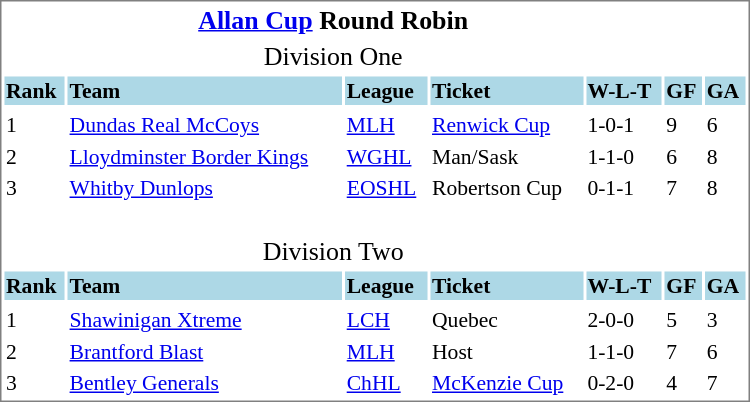<table cellpadding="10">
<tr align="left" style="vertical-align: top">
<td></td>
<td><br><table cellpadding="1" width="500px" style="font-size: 90%; border: 1px solid gray;">
<tr align="center" style="font-size: larger;">
<td colspan=5><strong><a href='#'>Allan Cup</a> Round Robin</strong></td>
</tr>
<tr align="center" style="font-size: larger;">
<td colspan=5>Division One</td>
</tr>
<tr style="background:lightblue;">
<td><strong>Rank</strong></td>
<td><strong>Team</strong></td>
<td><strong>League</strong></td>
<td><strong>Ticket</strong></td>
<td><strong>W-L-T</strong></td>
<td><strong>GF</strong></td>
<td><strong>GA</strong></td>
</tr>
<tr align="center" style="vertical-align: middle;" style="background:lightblue;">
</tr>
<tr>
<td>1</td>
<td><a href='#'>Dundas Real McCoys</a></td>
<td><a href='#'>MLH</a></td>
<td><a href='#'>Renwick Cup</a></td>
<td>1-0-1</td>
<td>9</td>
<td>6</td>
</tr>
<tr>
<td>2</td>
<td><a href='#'>Lloydminster Border Kings</a></td>
<td><a href='#'>WGHL</a></td>
<td>Man/Sask</td>
<td>1-1-0</td>
<td>6</td>
<td>8</td>
</tr>
<tr>
<td>3</td>
<td><a href='#'>Whitby Dunlops</a></td>
<td><a href='#'>EOSHL</a></td>
<td>Robertson Cup</td>
<td>0-1-1</td>
<td>7</td>
<td>8</td>
</tr>
<tr align="center" style="font-size: larger;">
<td colspan=5><br>Division Two</td>
</tr>
<tr style="background:lightblue;">
<td><strong>Rank</strong></td>
<td><strong>Team</strong></td>
<td><strong>League</strong></td>
<td><strong>Ticket</strong></td>
<td><strong>W-L-T</strong></td>
<td><strong>GF</strong></td>
<td><strong>GA</strong></td>
</tr>
<tr align="center" style="vertical-align: middle;" style="background:lightblue;">
</tr>
<tr>
<td>1</td>
<td><a href='#'>Shawinigan Xtreme</a></td>
<td><a href='#'>LCH</a></td>
<td>Quebec</td>
<td>2-0-0</td>
<td>5</td>
<td>3</td>
</tr>
<tr>
<td>2</td>
<td><a href='#'>Brantford Blast</a></td>
<td><a href='#'>MLH</a></td>
<td>Host</td>
<td>1-1-0</td>
<td>7</td>
<td>6</td>
</tr>
<tr>
<td>3</td>
<td><a href='#'>Bentley Generals</a></td>
<td><a href='#'>ChHL</a></td>
<td><a href='#'>McKenzie Cup</a></td>
<td>0-2-0</td>
<td>4</td>
<td>7</td>
</tr>
</table>
</td>
</tr>
</table>
